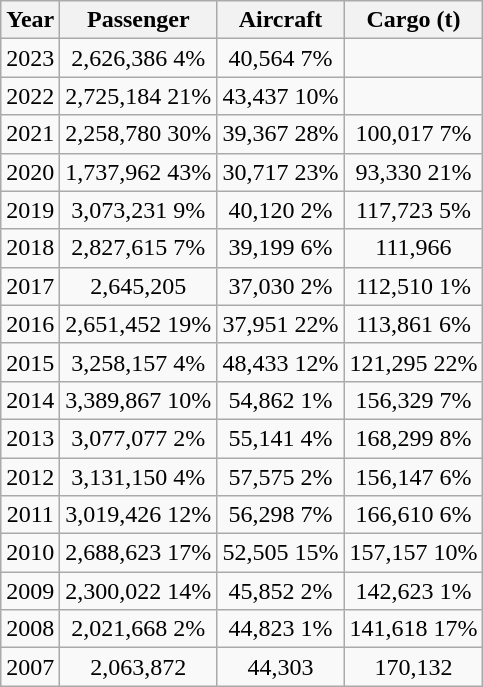<table class="wikitable">
<tr>
<th>Year</th>
<th style="text-align:center;">Passenger</th>
<th>Aircraft</th>
<th>Cargo (t)</th>
</tr>
<tr style="text-align:center;">
<td>2023</td>
<td style="text-align:center;">2,626,386  4%</td>
<td>40,564  7%</td>
<td></td>
</tr>
<tr style="text-align:center;">
<td>2022</td>
<td style="text-align:center;">2,725,184  21%</td>
<td>43,437  10%</td>
<td></td>
</tr>
<tr style="text-align:center;">
<td>2021</td>
<td style="text-align:center;">2,258,780  30%</td>
<td>39,367  28%</td>
<td>100,017  7%</td>
</tr>
<tr style="text-align:center;">
<td>2020</td>
<td style="text-align:center;">1,737,962  43%</td>
<td>30,717  23%</td>
<td>93,330  21%</td>
</tr>
<tr style="text-align:center;">
<td>2019</td>
<td style="text-align:center;">3,073,231  9%</td>
<td>40,120  2%</td>
<td>117,723  5%</td>
</tr>
<tr style="text-align:center;">
<td>2018</td>
<td style="text-align:center;">2,827,615  7%</td>
<td>39,199  6%</td>
<td>111,966 </td>
</tr>
<tr style="text-align:center;">
<td>2017</td>
<td style="text-align:center;">2,645,205 </td>
<td>37,030  2%</td>
<td>112,510  1%</td>
</tr>
<tr style="text-align:center;">
<td>2016</td>
<td style="text-align:center;">2,651,452  19%</td>
<td>37,951  22%</td>
<td>113,861  6%</td>
</tr>
<tr style="text-align:center;">
<td>2015</td>
<td style="text-align:center;">3,258,157  4%</td>
<td>48,433  12%</td>
<td>121,295  22%</td>
</tr>
<tr style="text-align:center;">
<td>2014</td>
<td style="text-align:center;">3,389,867  10%</td>
<td>54,862  1%</td>
<td>156,329  7%</td>
</tr>
<tr style="text-align:center;">
<td>2013</td>
<td style="text-align:center;">3,077,077  2%</td>
<td>55,141  4%</td>
<td>168,299  8%</td>
</tr>
<tr style="text-align:center;">
<td>2012</td>
<td style="text-align:center;">3,131,150  4%</td>
<td>57,575  2%</td>
<td>156,147  6%</td>
</tr>
<tr style="text-align:center;">
<td>2011</td>
<td style="text-align:center;">3,019,426  12%</td>
<td>56,298  7%</td>
<td>166,610  6%</td>
</tr>
<tr style="text-align:center;">
<td>2010</td>
<td style="text-align:center;">2,688,623  17%</td>
<td>52,505  15%</td>
<td>157,157  10%</td>
</tr>
<tr style="text-align:center;">
<td>2009</td>
<td style="text-align:center;">2,300,022  14%</td>
<td>45,852  2%</td>
<td>142,623  1%</td>
</tr>
<tr style="text-align:center;">
<td>2008</td>
<td style="text-align:center;">2,021,668  2%</td>
<td>44,823  1%</td>
<td>141,618  17%</td>
</tr>
<tr style="text-align:center;">
<td>2007</td>
<td style="text-align:center;">2,063,872</td>
<td>44,303</td>
<td>170,132</td>
</tr>
</table>
